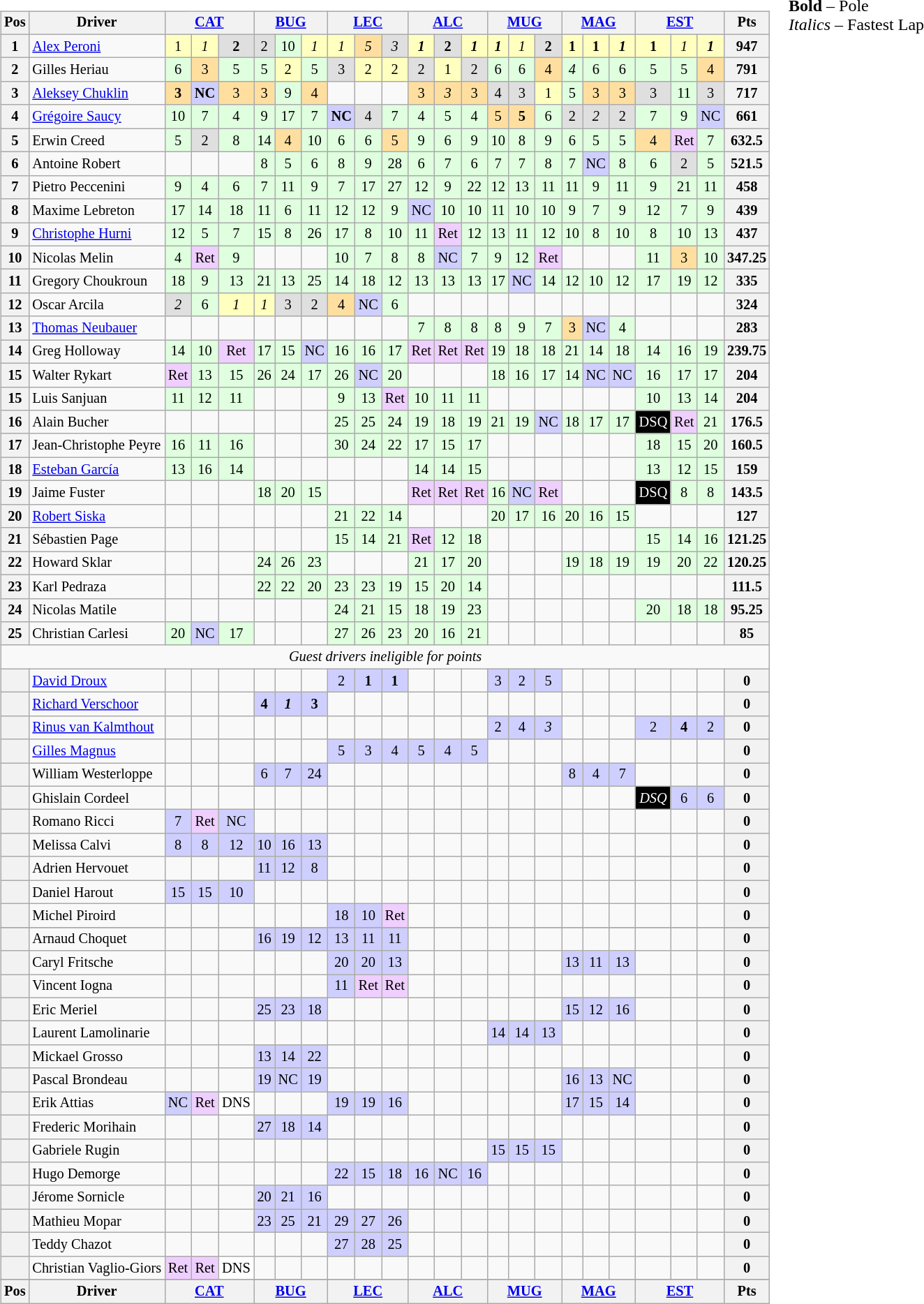<table>
<tr>
<td><br><table class="wikitable" style="font-size: 85%; text-align:center">
<tr valign="top">
<th valign="middle">Pos</th>
<th valign="middle">Driver</th>
<th colspan=3><a href='#'>CAT</a><br></th>
<th colspan=3><a href='#'>BUG</a><br></th>
<th colspan=3><a href='#'>LEC</a><br></th>
<th colspan=3><a href='#'>ALC</a><br></th>
<th colspan=3><a href='#'>MUG</a><br></th>
<th colspan=3><a href='#'>MAG</a><br></th>
<th colspan=3><a href='#'>EST</a><br></th>
<th valign="middle">Pts</th>
</tr>
<tr>
<th>1</th>
<td align=left> <a href='#'>Alex Peroni</a></td>
<td style="background:#ffffbf;">1</td>
<td style="background:#ffffbf;"><em>1</em></td>
<td style="background:#dfdfdf;"><strong>2</strong></td>
<td style="background:#dfdfdf;">2</td>
<td style="background:#dfffdf;">10</td>
<td style="background:#ffffbf;"><em>1</em></td>
<td style="background:#ffffbf;"><em>1</em></td>
<td style="background:#ffdf9f;"><em>5</em></td>
<td style="background:#dfdfdf;"><em>3</em></td>
<td style="background:#ffffbf;"><strong><em>1</em></strong></td>
<td style="background:#dfdfdf;"><strong>2</strong></td>
<td style="background:#ffffbf;"><strong><em>1</em></strong></td>
<td style="background:#ffffbf;"><strong><em>1</em></strong></td>
<td style="background:#ffffbf;"><em>1</em></td>
<td style="background:#dfdfdf;"><strong>2</strong></td>
<td style="background:#ffffbf;"><strong>1</strong></td>
<td style="background:#ffffbf;"><strong>1</strong></td>
<td style="background:#ffffbf;"><strong><em>1</em></strong></td>
<td style="background:#ffffbf;"><strong>1</strong></td>
<td style="background:#ffffbf;"><em>1</em></td>
<td style="background:#ffffbf;"><strong><em>1</em></strong></td>
<th>947</th>
</tr>
<tr>
<th>2</th>
<td align=left> Gilles Heriau</td>
<td style="background:#dfffdf;">6</td>
<td style="background:#ffdf9f;">3</td>
<td style="background:#dfffdf;">5</td>
<td style="background:#dfffdf;">5</td>
<td style="background:#ffffbf;">2</td>
<td style="background:#dfffdf;">5</td>
<td style="background:#dfdfdf;">3</td>
<td style="background:#ffffbf;">2</td>
<td style="background:#ffffbf;">2</td>
<td style="background:#dfdfdf;">2</td>
<td style="background:#ffffbf;">1</td>
<td style="background:#dfdfdf;">2</td>
<td style="background:#dfffdf;">6</td>
<td style="background:#dfffdf;">6</td>
<td style="background:#ffdf9f;">4</td>
<td style="background:#dfffdf;"><em>4</em></td>
<td style="background:#dfffdf;">6</td>
<td style="background:#dfffdf;">6</td>
<td style="background:#dfffdf;">5</td>
<td style="background:#dfffdf;">5</td>
<td style="background:#ffdf9f;">4</td>
<th>791</th>
</tr>
<tr>
<th>3</th>
<td align=left> <a href='#'>Aleksey Chuklin</a></td>
<td style="background:#ffdf9f;"><strong>3</strong></td>
<td style="background:#cfcfff;"><strong>NC</strong></td>
<td style="background:#ffdf9f;">3</td>
<td style="background:#ffdf9f;">3</td>
<td style="background:#dfffdf;">9</td>
<td style="background:#ffdf9f;">4</td>
<td></td>
<td></td>
<td></td>
<td style="background:#ffdf9f;">3</td>
<td style="background:#ffdf9f;"><em>3</em></td>
<td style="background:#ffdf9f;">3</td>
<td style="background:#dfdfdf;">4</td>
<td style="background:#dfdfdf;">3</td>
<td style="background:#ffffbf;">1</td>
<td style="background:#dfffdf;">5</td>
<td style="background:#ffdf9f;">3</td>
<td style="background:#ffdf9f;">3</td>
<td style="background:#dfdfdf;">3</td>
<td style="background:#dfffdf;">11</td>
<td style="background:#dfdfdf;">3</td>
<th>717</th>
</tr>
<tr>
<th>4</th>
<td align=left> <a href='#'>Grégoire Saucy</a></td>
<td style="background:#dfffdf;">10</td>
<td style="background:#dfffdf;">7</td>
<td style="background:#dfffdf;">4</td>
<td style="background:#dfffdf;">9</td>
<td style="background:#dfffdf;">17</td>
<td style="background:#dfffdf;">7</td>
<td style="background:#cfcfff;"><strong>NC</strong></td>
<td style="background:#dfdfdf;">4</td>
<td style="background:#dfffdf;">7</td>
<td style="background:#dfffdf;">4</td>
<td style="background:#dfffdf;">5</td>
<td style="background:#dfffdf;">4</td>
<td style="background:#ffdf9f;">5</td>
<td style="background:#ffdf9f;"><strong>5</strong></td>
<td style="background:#dfffdf;">6</td>
<td style="background:#dfdfdf;">2</td>
<td style="background:#dfdfdf;"><em>2</em></td>
<td style="background:#dfdfdf;">2</td>
<td style="background:#dfffdf;">7</td>
<td style="background:#dfffdf;">9</td>
<td style="background:#cfcfff;">NC</td>
<th>661</th>
</tr>
<tr>
<th>5</th>
<td align=left> Erwin Creed</td>
<td style="background:#dfffdf;">5</td>
<td style="background:#dfdfdf;">2</td>
<td style="background:#dfffdf;">8</td>
<td style="background:#dfffdf;">14</td>
<td style="background:#ffdf9f;">4</td>
<td style="background:#dfffdf;">10</td>
<td style="background:#dfffdf;">6</td>
<td style="background:#dfffdf;">6</td>
<td style="background:#ffdf9f;">5</td>
<td style="background:#dfffdf;">9</td>
<td style="background:#dfffdf;">6</td>
<td style="background:#dfffdf;">9</td>
<td style="background:#dfffdf;">10</td>
<td style="background:#dfffdf;">8</td>
<td style="background:#dfffdf;">9</td>
<td style="background:#dfffdf;">6</td>
<td style="background:#dfffdf;">5</td>
<td style="background:#dfffdf;">5</td>
<td style="background:#ffdf9f;">4</td>
<td style="background:#efcfff;">Ret</td>
<td style="background:#dfffdf;">7</td>
<th>632.5</th>
</tr>
<tr>
<th>6</th>
<td align=left> Antoine Robert</td>
<td></td>
<td></td>
<td></td>
<td style="background:#dfffdf;">8</td>
<td style="background:#dfffdf;">5</td>
<td style="background:#dfffdf;">6</td>
<td style="background:#dfffdf;">8</td>
<td style="background:#dfffdf;">9</td>
<td style="background:#dfffdf;">28</td>
<td style="background:#dfffdf;">6</td>
<td style="background:#dfffdf;">7</td>
<td style="background:#dfffdf;">6</td>
<td style="background:#dfffdf;">7</td>
<td style="background:#dfffdf;">7</td>
<td style="background:#dfffdf;">8</td>
<td style="background:#dfffdf;">7</td>
<td style="background:#cfcfff;">NC</td>
<td style="background:#dfffdf;">8</td>
<td style="background:#dfffdf;">6</td>
<td style="background:#dfdfdf;">2</td>
<td style="background:#dfffdf;">5</td>
<th>521.5</th>
</tr>
<tr>
<th>7</th>
<td align=left> Pietro Peccenini</td>
<td style="background:#dfffdf;">9</td>
<td style="background:#dfffdf;">4</td>
<td style="background:#dfffdf;">6</td>
<td style="background:#dfffdf;">7</td>
<td style="background:#dfffdf;">11</td>
<td style="background:#dfffdf;">9</td>
<td style="background:#dfffdf;">7</td>
<td style="background:#dfffdf;">17</td>
<td style="background:#dfffdf;">27</td>
<td style="background:#dfffdf;">12</td>
<td style="background:#dfffdf;">9</td>
<td style="background:#dfffdf;">22</td>
<td style="background:#dfffdf;">12</td>
<td style="background:#dfffdf;">13</td>
<td style="background:#dfffdf;">11</td>
<td style="background:#dfffdf;">11</td>
<td style="background:#dfffdf;">9</td>
<td style="background:#dfffdf;">11</td>
<td style="background:#dfffdf;">9</td>
<td style="background:#dfffdf;">21</td>
<td style="background:#dfffdf;">11</td>
<th>458</th>
</tr>
<tr>
<th>8</th>
<td align=left> Maxime Lebreton</td>
<td style="background:#dfffdf;">17</td>
<td style="background:#dfffdf;">14</td>
<td style="background:#dfffdf;">18</td>
<td style="background:#dfffdf;">11</td>
<td style="background:#dfffdf;">6</td>
<td style="background:#dfffdf;">11</td>
<td style="background:#dfffdf;">12</td>
<td style="background:#dfffdf;">12</td>
<td style="background:#dfffdf;">9</td>
<td style="background:#cfcfff;">NC</td>
<td style="background:#dfffdf;">10</td>
<td style="background:#dfffdf;">10</td>
<td style="background:#dfffdf;">11</td>
<td style="background:#dfffdf;">10</td>
<td style="background:#dfffdf;">10</td>
<td style="background:#dfffdf;">9</td>
<td style="background:#dfffdf;">7</td>
<td style="background:#dfffdf;">9</td>
<td style="background:#dfffdf;">12</td>
<td style="background:#dfffdf;">7</td>
<td style="background:#dfffdf;">9</td>
<th>439</th>
</tr>
<tr>
<th>9</th>
<td align=left> <a href='#'>Christophe Hurni</a></td>
<td style="background:#dfffdf;">12</td>
<td style="background:#dfffdf;">5</td>
<td style="background:#dfffdf;">7</td>
<td style="background:#dfffdf;">15</td>
<td style="background:#dfffdf;">8</td>
<td style="background:#dfffdf;">26</td>
<td style="background:#dfffdf;">17</td>
<td style="background:#dfffdf;">8</td>
<td style="background:#dfffdf;">10</td>
<td style="background:#dfffdf;">11</td>
<td style="background:#efcfff;">Ret</td>
<td style="background:#dfffdf;">12</td>
<td style="background:#dfffdf;">13</td>
<td style="background:#dfffdf;">11</td>
<td style="background:#dfffdf;">12</td>
<td style="background:#dfffdf;">10</td>
<td style="background:#dfffdf;">8</td>
<td style="background:#dfffdf;">10</td>
<td style="background:#dfffdf;">8</td>
<td style="background:#dfffdf;">10</td>
<td style="background:#dfffdf;">13</td>
<th>437</th>
</tr>
<tr>
<th>10</th>
<td align=left> Nicolas Melin</td>
<td style="background:#dfffdf;">4</td>
<td style="background:#efcfff;">Ret</td>
<td style="background:#dfffdf;">9</td>
<td></td>
<td></td>
<td></td>
<td style="background:#dfffdf;">10</td>
<td style="background:#dfffdf;">7</td>
<td style="background:#dfffdf;">8</td>
<td style="background:#dfffdf;">8</td>
<td style="background:#cfcfff;">NC</td>
<td style="background:#dfffdf;">7</td>
<td style="background:#dfffdf;">9</td>
<td style="background:#dfffdf;">12</td>
<td style="background:#efcfff;">Ret</td>
<td></td>
<td></td>
<td></td>
<td style="background:#dfffdf;">11</td>
<td style="background:#ffdf9f;">3</td>
<td style="background:#dfffdf;">10</td>
<th>347.25</th>
</tr>
<tr>
<th>11</th>
<td align=left> Gregory Choukroun</td>
<td style="background:#dfffdf;">18</td>
<td style="background:#dfffdf;">9</td>
<td style="background:#dfffdf;">13</td>
<td style="background:#dfffdf;">21</td>
<td style="background:#dfffdf;">13</td>
<td style="background:#dfffdf;">25</td>
<td style="background:#dfffdf;">14</td>
<td style="background:#dfffdf;">18</td>
<td style="background:#dfffdf;">12</td>
<td style="background:#dfffdf;">13</td>
<td style="background:#dfffdf;">13</td>
<td style="background:#dfffdf;">13</td>
<td style="background:#dfffdf;">17</td>
<td style="background:#cfcfff;">NC</td>
<td style="background:#dfffdf;">14</td>
<td style="background:#dfffdf;">12</td>
<td style="background:#dfffdf;">10</td>
<td style="background:#dfffdf;">12</td>
<td style="background:#dfffdf;">17</td>
<td style="background:#dfffdf;">19</td>
<td style="background:#dfffdf;">12</td>
<th>335</th>
</tr>
<tr>
<th>12</th>
<td align=left> Oscar Arcila</td>
<td style="background:#dfdfdf;"><em>2</em></td>
<td style="background:#dfffdf;">6</td>
<td style="background:#ffffbf;"><em>1</em></td>
<td style="background:#ffffbf;"><em>1</em></td>
<td style="background:#dfdfdf;">3</td>
<td style="background:#dfdfdf;">2</td>
<td style="background:#ffdf9f;">4</td>
<td style="background:#cfcfff;">NC</td>
<td style="background:#dfffdf;">6</td>
<td></td>
<td></td>
<td></td>
<td></td>
<td></td>
<td></td>
<td></td>
<td></td>
<td></td>
<td></td>
<td></td>
<td></td>
<th>324</th>
</tr>
<tr>
<th>13</th>
<td align=left> <a href='#'>Thomas Neubauer</a></td>
<td></td>
<td></td>
<td></td>
<td></td>
<td></td>
<td></td>
<td></td>
<td></td>
<td></td>
<td style="background:#dfffdf;">7</td>
<td style="background:#dfffdf;">8</td>
<td style="background:#dfffdf;">8</td>
<td style="background:#dfffdf;">8</td>
<td style="background:#dfffdf;">9</td>
<td style="background:#dfffdf;">7</td>
<td style="background:#ffdf9f;">3</td>
<td style="background:#cfcfff;">NC</td>
<td style="background:#dfffdf;">4</td>
<td></td>
<td></td>
<td></td>
<th>283</th>
</tr>
<tr>
<th>14</th>
<td align=left> Greg Holloway</td>
<td style="background:#dfffdf;">14</td>
<td style="background:#dfffdf;">10</td>
<td style="background:#efcfff;">Ret</td>
<td style="background:#dfffdf;">17</td>
<td style="background:#dfffdf;">15</td>
<td style="background:#cfcfff;">NC</td>
<td style="background:#dfffdf;">16</td>
<td style="background:#dfffdf;">16</td>
<td style="background:#dfffdf;">17</td>
<td style="background:#efcfff;">Ret</td>
<td style="background:#efcfff;">Ret</td>
<td style="background:#efcfff;">Ret</td>
<td style="background:#dfffdf;">19</td>
<td style="background:#dfffdf;">18</td>
<td style="background:#dfffdf;">18</td>
<td style="background:#dfffdf;">21</td>
<td style="background:#dfffdf;">14</td>
<td style="background:#dfffdf;">18</td>
<td style="background:#dfffdf;">14</td>
<td style="background:#dfffdf;">16</td>
<td style="background:#dfffdf;">19</td>
<th>239.75</th>
</tr>
<tr>
<th>15</th>
<td align=left> Walter Rykart</td>
<td style="background:#efcfff;">Ret</td>
<td style="background:#dfffdf;">13</td>
<td style="background:#dfffdf;">15</td>
<td style="background:#dfffdf;">26</td>
<td style="background:#dfffdf;">24</td>
<td style="background:#dfffdf;">17</td>
<td style="background:#dfffdf;">26</td>
<td style="background:#cfcfff;">NC</td>
<td style="background:#dfffdf;">20</td>
<td></td>
<td></td>
<td></td>
<td style="background:#dfffdf;">18</td>
<td style="background:#dfffdf;">16</td>
<td style="background:#dfffdf;">17</td>
<td style="background:#dfffdf;">14</td>
<td style="background:#cfcfff;">NC</td>
<td style="background:#cfcfff;">NC</td>
<td style="background:#dfffdf;">16</td>
<td style="background:#dfffdf;">17</td>
<td style="background:#dfffdf;">17</td>
<th>204</th>
</tr>
<tr>
<th>15</th>
<td align=left> Luis Sanjuan</td>
<td style="background:#dfffdf;">11</td>
<td style="background:#dfffdf;">12</td>
<td style="background:#dfffdf;">11</td>
<td></td>
<td></td>
<td></td>
<td style="background:#dfffdf;">9</td>
<td style="background:#dfffdf;">13</td>
<td style="background:#efcfff;">Ret</td>
<td style="background:#dfffdf;">10</td>
<td style="background:#dfffdf;">11</td>
<td style="background:#dfffdf;">11</td>
<td></td>
<td></td>
<td></td>
<td></td>
<td></td>
<td></td>
<td style="background:#dfffdf;">10</td>
<td style="background:#dfffdf;">13</td>
<td style="background:#dfffdf;">14</td>
<th>204</th>
</tr>
<tr>
<th>16</th>
<td align=left> Alain Bucher</td>
<td></td>
<td></td>
<td></td>
<td></td>
<td></td>
<td></td>
<td style="background:#dfffdf;">25</td>
<td style="background:#dfffdf;">25</td>
<td style="background:#dfffdf;">24</td>
<td style="background:#dfffdf;">19</td>
<td style="background:#dfffdf;">18</td>
<td style="background:#dfffdf;">19</td>
<td style="background:#dfffdf;">21</td>
<td style="background:#dfffdf;">19</td>
<td style="background:#cfcfff;">NC</td>
<td style="background:#dfffdf;">18</td>
<td style="background:#dfffdf;">17</td>
<td style="background:#dfffdf;">17</td>
<td style="background:black; color:white;">DSQ</td>
<td style="background:#efcfff;">Ret</td>
<td style="background:#dfffdf;">21</td>
<th>176.5</th>
</tr>
<tr>
<th>17</th>
<td align=left nowrap> Jean-Christophe Peyre</td>
<td style="background:#dfffdf;">16</td>
<td style="background:#dfffdf;">11</td>
<td style="background:#dfffdf;">16</td>
<td></td>
<td></td>
<td></td>
<td style="background:#dfffdf;">30</td>
<td style="background:#dfffdf;">24</td>
<td style="background:#dfffdf;">22</td>
<td style="background:#dfffdf;">17</td>
<td style="background:#dfffdf;">15</td>
<td style="background:#dfffdf;">17</td>
<td></td>
<td></td>
<td></td>
<td></td>
<td></td>
<td></td>
<td style="background:#dfffdf;">18</td>
<td style="background:#dfffdf;">15</td>
<td style="background:#dfffdf;">20</td>
<th>160.5</th>
</tr>
<tr>
<th>18</th>
<td align=left> <a href='#'>Esteban García</a></td>
<td style="background:#dfffdf;">13</td>
<td style="background:#dfffdf;">16</td>
<td style="background:#dfffdf;">14</td>
<td></td>
<td></td>
<td></td>
<td></td>
<td></td>
<td></td>
<td style="background:#dfffdf;">14</td>
<td style="background:#dfffdf;">14</td>
<td style="background:#dfffdf;">15</td>
<td></td>
<td></td>
<td></td>
<td></td>
<td></td>
<td></td>
<td style="background:#dfffdf;">13</td>
<td style="background:#dfffdf;">12</td>
<td style="background:#dfffdf;">15</td>
<th>159</th>
</tr>
<tr>
<th>19</th>
<td align=left> Jaime Fuster</td>
<td></td>
<td></td>
<td></td>
<td style="background:#dfffdf;">18</td>
<td style="background:#dfffdf;">20</td>
<td style="background:#dfffdf;">15</td>
<td></td>
<td></td>
<td></td>
<td style="background:#efcfff;">Ret</td>
<td style="background:#efcfff;">Ret</td>
<td style="background:#efcfff;">Ret</td>
<td style="background:#dfffdf;">16</td>
<td style="background:#cfcfff;">NC</td>
<td style="background:#efcfff;">Ret</td>
<td></td>
<td></td>
<td></td>
<td style="background:black; color:white;">DSQ</td>
<td style="background:#dfffdf;">8</td>
<td style="background:#dfffdf;">8</td>
<th>143.5</th>
</tr>
<tr>
<th>20</th>
<td align=left> <a href='#'>Robert Siska</a></td>
<td></td>
<td></td>
<td></td>
<td></td>
<td></td>
<td></td>
<td style="background:#dfffdf;">21</td>
<td style="background:#dfffdf;">22</td>
<td style="background:#dfffdf;">14</td>
<td></td>
<td></td>
<td></td>
<td style="background:#dfffdf;">20</td>
<td style="background:#dfffdf;">17</td>
<td style="background:#dfffdf;">16</td>
<td style="background:#dfffdf;">20</td>
<td style="background:#dfffdf;">16</td>
<td style="background:#dfffdf;">15</td>
<td></td>
<td></td>
<td></td>
<th>127</th>
</tr>
<tr>
<th>21</th>
<td align=left> Sébastien Page</td>
<td></td>
<td></td>
<td></td>
<td></td>
<td></td>
<td></td>
<td style="background:#dfffdf;">15</td>
<td style="background:#dfffdf;">14</td>
<td style="background:#dfffdf;">21</td>
<td style="background:#efcfff;">Ret</td>
<td style="background:#dfffdf;">12</td>
<td style="background:#dfffdf;">18</td>
<td></td>
<td></td>
<td></td>
<td></td>
<td></td>
<td></td>
<td style="background:#dfffdf;">15</td>
<td style="background:#dfffdf;">14</td>
<td style="background:#dfffdf;">16</td>
<th>121.25</th>
</tr>
<tr>
<th>22</th>
<td align=left> Howard Sklar</td>
<td></td>
<td></td>
<td></td>
<td style="background:#dfffdf;">24</td>
<td style="background:#dfffdf;">26</td>
<td style="background:#dfffdf;">23</td>
<td></td>
<td></td>
<td></td>
<td style="background:#dfffdf;">21</td>
<td style="background:#dfffdf;">17</td>
<td style="background:#dfffdf;">20</td>
<td></td>
<td></td>
<td></td>
<td style="background:#dfffdf;">19</td>
<td style="background:#dfffdf;">18</td>
<td style="background:#dfffdf;">19</td>
<td style="background:#dfffdf;">19</td>
<td style="background:#dfffdf;">20</td>
<td style="background:#dfffdf;">22</td>
<th>120.25</th>
</tr>
<tr>
<th>23</th>
<td align=left> Karl Pedraza</td>
<td></td>
<td></td>
<td></td>
<td style="background:#dfffdf;">22</td>
<td style="background:#dfffdf;">22</td>
<td style="background:#dfffdf;">20</td>
<td style="background:#dfffdf;">23</td>
<td style="background:#dfffdf;">23</td>
<td style="background:#dfffdf;">19</td>
<td style="background:#dfffdf;">15</td>
<td style="background:#dfffdf;">20</td>
<td style="background:#dfffdf;">14</td>
<td></td>
<td></td>
<td></td>
<td></td>
<td></td>
<td></td>
<td></td>
<td></td>
<td></td>
<th>111.5</th>
</tr>
<tr>
<th>24</th>
<td align=left> Nicolas Matile</td>
<td></td>
<td></td>
<td></td>
<td></td>
<td></td>
<td></td>
<td style="background:#dfffdf;">24</td>
<td style="background:#dfffdf;">21</td>
<td style="background:#dfffdf;">15</td>
<td style="background:#dfffdf;">18</td>
<td style="background:#dfffdf;">19</td>
<td style="background:#dfffdf;">23</td>
<td></td>
<td></td>
<td></td>
<td></td>
<td></td>
<td></td>
<td style="background:#dfffdf;">20</td>
<td style="background:#dfffdf;">18</td>
<td style="background:#dfffdf;">18</td>
<th>95.25</th>
</tr>
<tr>
<th>25</th>
<td align=left> Christian Carlesi</td>
<td style="background:#dfffdf;">20</td>
<td style="background:#cfcfff;">NC</td>
<td style="background:#dfffdf;">17</td>
<td></td>
<td></td>
<td></td>
<td style="background:#dfffdf;">27</td>
<td style="background:#dfffdf;">26</td>
<td style="background:#dfffdf;">23</td>
<td style="background:#dfffdf;">20</td>
<td style="background:#dfffdf;">16</td>
<td style="background:#dfffdf;">21</td>
<td></td>
<td></td>
<td></td>
<td></td>
<td></td>
<td></td>
<td></td>
<td></td>
<td></td>
<th>85</th>
</tr>
<tr>
<td colspan="24" style="text-align:center;"><em>Guest drivers ineligible for points</em></td>
</tr>
<tr>
<th></th>
<td align=left> <a href='#'>David Droux</a></td>
<td></td>
<td></td>
<td></td>
<td></td>
<td></td>
<td></td>
<td style="background:#cfcfff;">2</td>
<td style="background:#cfcfff;"><strong>1</strong></td>
<td style="background:#cfcfff;"><strong>1</strong></td>
<td></td>
<td></td>
<td></td>
<td style="background:#cfcfff;">3</td>
<td style="background:#cfcfff;">2</td>
<td style="background:#cfcfff;">5</td>
<td></td>
<td></td>
<td></td>
<td></td>
<td></td>
<td></td>
<th>0</th>
</tr>
<tr>
<th></th>
<td align=left> <a href='#'>Richard Verschoor</a></td>
<td></td>
<td></td>
<td></td>
<td style="background:#cfcfff;"><strong>4</strong></td>
<td style="background:#cfcfff;"><strong><em>1</em></strong></td>
<td style="background:#cfcfff;"><strong>3</strong></td>
<td></td>
<td></td>
<td></td>
<td></td>
<td></td>
<td></td>
<td></td>
<td></td>
<td></td>
<td></td>
<td></td>
<td></td>
<td></td>
<td></td>
<td></td>
<th>0</th>
</tr>
<tr>
<th></th>
<td align=left> <a href='#'>Rinus van Kalmthout</a></td>
<td></td>
<td></td>
<td></td>
<td></td>
<td></td>
<td></td>
<td></td>
<td></td>
<td></td>
<td></td>
<td></td>
<td></td>
<td style="background:#cfcfff;">2</td>
<td style="background:#cfcfff;">4</td>
<td style="background:#cfcfff;"><em>3</em></td>
<td></td>
<td></td>
<td></td>
<td style="background:#cfcfff;">2</td>
<td style="background:#cfcfff;"><strong>4</strong></td>
<td style="background:#cfcfff;">2</td>
<th>0</th>
</tr>
<tr>
<th></th>
<td align=left> <a href='#'>Gilles Magnus</a></td>
<td></td>
<td></td>
<td></td>
<td></td>
<td></td>
<td></td>
<td style="background:#cfcfff;">5</td>
<td style="background:#cfcfff;">3</td>
<td style="background:#cfcfff;">4</td>
<td style="background:#cfcfff;">5</td>
<td style="background:#cfcfff;">4</td>
<td style="background:#cfcfff;">5</td>
<td></td>
<td></td>
<td></td>
<td></td>
<td></td>
<td></td>
<td></td>
<td></td>
<td></td>
<th>0</th>
</tr>
<tr>
<th></th>
<td align=left> William Westerloppe</td>
<td></td>
<td></td>
<td></td>
<td style="background:#cfcfff;">6</td>
<td style="background:#cfcfff;">7</td>
<td style="background:#cfcfff;">24</td>
<td></td>
<td></td>
<td></td>
<td></td>
<td></td>
<td></td>
<td></td>
<td></td>
<td></td>
<td style="background:#cfcfff;">8</td>
<td style="background:#cfcfff;">4</td>
<td style="background:#cfcfff;">7</td>
<td></td>
<td></td>
<td></td>
<th>0</th>
</tr>
<tr>
<th></th>
<td align=left> Ghislain Cordeel</td>
<td></td>
<td></td>
<td></td>
<td></td>
<td></td>
<td></td>
<td></td>
<td></td>
<td></td>
<td></td>
<td></td>
<td></td>
<td></td>
<td></td>
<td></td>
<td></td>
<td></td>
<td></td>
<td style="background:black; color:white;"><em>DSQ</em></td>
<td style="background:#cfcfff;">6</td>
<td style="background:#cfcfff;">6</td>
<th>0</th>
</tr>
<tr>
<th></th>
<td align=left> Romano Ricci</td>
<td style="background:#cfcfff;">7</td>
<td style="background:#efcfff;">Ret</td>
<td style="background:#cfcfff;">NC</td>
<td></td>
<td></td>
<td></td>
<td></td>
<td></td>
<td></td>
<td></td>
<td></td>
<td></td>
<td></td>
<td></td>
<td></td>
<td></td>
<td></td>
<td></td>
<td></td>
<td></td>
<td></td>
<th>0</th>
</tr>
<tr>
<th></th>
<td align=left> Melissa Calvi</td>
<td style="background:#cfcfff;">8</td>
<td style="background:#cfcfff;">8</td>
<td style="background:#cfcfff;">12</td>
<td style="background:#cfcfff;">10</td>
<td style="background:#cfcfff;">16</td>
<td style="background:#cfcfff;">13</td>
<td></td>
<td></td>
<td></td>
<td></td>
<td></td>
<td></td>
<td></td>
<td></td>
<td></td>
<td></td>
<td></td>
<td></td>
<td></td>
<td></td>
<td></td>
<th>0</th>
</tr>
<tr>
<th></th>
<td align=left> Adrien Hervouet</td>
<td></td>
<td></td>
<td></td>
<td style="background:#cfcfff;">11</td>
<td style="background:#cfcfff;">12</td>
<td style="background:#cfcfff;">8</td>
<td></td>
<td></td>
<td></td>
<td></td>
<td></td>
<td></td>
<td></td>
<td></td>
<td></td>
<td></td>
<td></td>
<td></td>
<td></td>
<td></td>
<td></td>
<th>0</th>
</tr>
<tr>
<th></th>
<td align=left> Daniel Harout</td>
<td style="background:#cfcfff;">15</td>
<td style="background:#cfcfff;">15</td>
<td style="background:#cfcfff;">10</td>
<td></td>
<td></td>
<td></td>
<td></td>
<td></td>
<td></td>
<td></td>
<td></td>
<td></td>
<td></td>
<td></td>
<td></td>
<td></td>
<td></td>
<td></td>
<td></td>
<td></td>
<td></td>
<th>0</th>
</tr>
<tr>
<th></th>
<td align=left> Michel Piroird</td>
<td></td>
<td></td>
<td></td>
<td></td>
<td></td>
<td></td>
<td style="background:#cfcfff;">18</td>
<td style="background:#cfcfff;">10</td>
<td style="background:#efcfff;">Ret</td>
<td></td>
<td></td>
<td></td>
<td></td>
<td></td>
<td></td>
<td></td>
<td></td>
<td></td>
<td></td>
<td></td>
<td></td>
<th>0</th>
</tr>
<tr>
</tr>
<tr>
<th></th>
<td align=left> Arnaud Choquet</td>
<td></td>
<td></td>
<td></td>
<td style="background:#cfcfff;">16</td>
<td style="background:#cfcfff;">19</td>
<td style="background:#cfcfff;">12</td>
<td style="background:#cfcfff;">13</td>
<td style="background:#cfcfff;">11</td>
<td style="background:#cfcfff;">11</td>
<td></td>
<td></td>
<td></td>
<td></td>
<td></td>
<td></td>
<td></td>
<td></td>
<td></td>
<td></td>
<td></td>
<td></td>
<th>0</th>
</tr>
<tr>
<th></th>
<td align=left> Caryl Fritsche</td>
<td></td>
<td></td>
<td></td>
<td></td>
<td></td>
<td></td>
<td style="background:#cfcfff;">20</td>
<td style="background:#cfcfff;">20</td>
<td style="background:#cfcfff;">13</td>
<td></td>
<td></td>
<td></td>
<td></td>
<td></td>
<td></td>
<td style="background:#cfcfff;">13</td>
<td style="background:#cfcfff;">11</td>
<td style="background:#cfcfff;">13</td>
<td></td>
<td></td>
<td></td>
<th>0</th>
</tr>
<tr>
<th></th>
<td align=left> Vincent Iogna</td>
<td></td>
<td></td>
<td></td>
<td></td>
<td></td>
<td></td>
<td style="background:#cfcfff;">11</td>
<td style="background:#efcfff;">Ret</td>
<td style="background:#efcfff;">Ret</td>
<td></td>
<td></td>
<td></td>
<td></td>
<td></td>
<td></td>
<td></td>
<td></td>
<td></td>
<td></td>
<td></td>
<td></td>
<th>0</th>
</tr>
<tr>
<th></th>
<td align=left> Eric Meriel</td>
<td></td>
<td></td>
<td></td>
<td style="background:#cfcfff;">25</td>
<td style="background:#cfcfff;">23</td>
<td style="background:#cfcfff;">18</td>
<td></td>
<td></td>
<td></td>
<td></td>
<td></td>
<td></td>
<td></td>
<td></td>
<td></td>
<td style="background:#cfcfff;">15</td>
<td style="background:#cfcfff;">12</td>
<td style="background:#cfcfff;">16</td>
<td></td>
<td></td>
<td></td>
<th>0</th>
</tr>
<tr>
<th></th>
<td align=left> Laurent Lamolinarie</td>
<td></td>
<td></td>
<td></td>
<td></td>
<td></td>
<td></td>
<td></td>
<td></td>
<td></td>
<td></td>
<td></td>
<td></td>
<td style="background:#cfcfff;">14</td>
<td style="background:#cfcfff;">14</td>
<td style="background:#cfcfff;">13</td>
<td></td>
<td></td>
<td></td>
<td></td>
<td></td>
<td></td>
<th>0</th>
</tr>
<tr>
<th></th>
<td align=left> Mickael Grosso</td>
<td></td>
<td></td>
<td></td>
<td style="background:#cfcfff;">13</td>
<td style="background:#cfcfff;">14</td>
<td style="background:#cfcfff;">22</td>
<td></td>
<td></td>
<td></td>
<td></td>
<td></td>
<td></td>
<td></td>
<td></td>
<td></td>
<td></td>
<td></td>
<td></td>
<td></td>
<td></td>
<td></td>
<th>0</th>
</tr>
<tr>
<th></th>
<td align=left> Pascal Brondeau</td>
<td></td>
<td></td>
<td></td>
<td style="background:#cfcfff;">19</td>
<td style="background:#cfcfff;">NC</td>
<td style="background:#cfcfff;">19</td>
<td></td>
<td></td>
<td></td>
<td></td>
<td></td>
<td></td>
<td></td>
<td></td>
<td></td>
<td style="background:#cfcfff;">16</td>
<td style="background:#cfcfff;">13</td>
<td style="background:#cfcfff;">NC</td>
<td></td>
<td></td>
<td></td>
<th>0</th>
</tr>
<tr>
<th></th>
<td align=left> Erik Attias</td>
<td style="background:#cfcfff;">NC</td>
<td style="background:#efcfff;">Ret</td>
<td style="background:#fff;">DNS</td>
<td></td>
<td></td>
<td></td>
<td style="background:#cfcfff;">19</td>
<td style="background:#cfcfff;">19</td>
<td style="background:#cfcfff;">16</td>
<td></td>
<td></td>
<td></td>
<td></td>
<td></td>
<td></td>
<td style="background:#cfcfff;">17</td>
<td style="background:#cfcfff;">15</td>
<td style="background:#cfcfff;">14</td>
<td></td>
<td></td>
<td></td>
<th>0</th>
</tr>
<tr>
<th></th>
<td align=left> Frederic Morihain</td>
<td></td>
<td></td>
<td></td>
<td style="background:#cfcfff;">27</td>
<td style="background:#cfcfff;">18</td>
<td style="background:#cfcfff;">14</td>
<td></td>
<td></td>
<td></td>
<td></td>
<td></td>
<td></td>
<td></td>
<td></td>
<td></td>
<td></td>
<td></td>
<td></td>
<td></td>
<td></td>
<td></td>
<th>0</th>
</tr>
<tr>
<th></th>
<td align=left> Gabriele Rugin</td>
<td></td>
<td></td>
<td></td>
<td></td>
<td></td>
<td></td>
<td></td>
<td></td>
<td></td>
<td></td>
<td></td>
<td></td>
<td style="background:#cfcfff;">15</td>
<td style="background:#cfcfff;">15</td>
<td style="background:#cfcfff;">15</td>
<td></td>
<td></td>
<td></td>
<td></td>
<td></td>
<td></td>
<th>0</th>
</tr>
<tr>
<th></th>
<td align=left> Hugo Demorge</td>
<td></td>
<td></td>
<td></td>
<td></td>
<td></td>
<td></td>
<td style="background:#cfcfff;">22</td>
<td style="background:#cfcfff;">15</td>
<td style="background:#cfcfff;">18</td>
<td style="background:#cfcfff;">16</td>
<td style="background:#cfcfff;">NC</td>
<td style="background:#cfcfff;">16</td>
<td></td>
<td></td>
<td></td>
<td></td>
<td></td>
<td></td>
<td></td>
<td></td>
<td></td>
<th>0</th>
</tr>
<tr>
<th></th>
<td align=left> Jérome Sornicle</td>
<td></td>
<td></td>
<td></td>
<td style="background:#cfcfff;">20</td>
<td style="background:#cfcfff;">21</td>
<td style="background:#cfcfff;">16</td>
<td></td>
<td></td>
<td></td>
<td></td>
<td></td>
<td></td>
<td></td>
<td></td>
<td></td>
<td></td>
<td></td>
<td></td>
<td></td>
<td></td>
<td></td>
<th>0</th>
</tr>
<tr>
<th></th>
<td align=left> Mathieu Mopar</td>
<td></td>
<td></td>
<td></td>
<td style="background:#cfcfff;">23</td>
<td style="background:#cfcfff;">25</td>
<td style="background:#cfcfff;">21</td>
<td style="background:#cfcfff;">29</td>
<td style="background:#cfcfff;">27</td>
<td style="background:#cfcfff;">26</td>
<td></td>
<td></td>
<td></td>
<td></td>
<td></td>
<td></td>
<td></td>
<td></td>
<td></td>
<td></td>
<td></td>
<td></td>
<th>0</th>
</tr>
<tr>
<th></th>
<td align=left> Teddy Chazot</td>
<td></td>
<td></td>
<td></td>
<td></td>
<td></td>
<td></td>
<td style="background:#cfcfff;">27</td>
<td style="background:#cfcfff;">28</td>
<td style="background:#cfcfff;">25</td>
<td></td>
<td></td>
<td></td>
<td></td>
<td></td>
<td></td>
<td></td>
<td></td>
<td></td>
<td></td>
<td></td>
<td></td>
<th>0</th>
</tr>
<tr>
<th></th>
<td align=left> Christian Vaglio-Giors</td>
<td style="background:#efcfff;">Ret</td>
<td style="background:#efcfff;">Ret</td>
<td style="background:#fff;">DNS</td>
<td></td>
<td></td>
<td></td>
<td></td>
<td></td>
<td></td>
<td></td>
<td></td>
<td></td>
<td></td>
<td></td>
<td></td>
<td></td>
<td></td>
<td></td>
<td></td>
<td></td>
<td></td>
<th>0</th>
</tr>
<tr>
</tr>
<tr valign="top">
<th valign="middle">Pos</th>
<th valign="middle">Driver</th>
<th colspan=3><a href='#'>CAT</a><br></th>
<th colspan=3><a href='#'>BUG</a><br></th>
<th colspan=3><a href='#'>LEC</a><br></th>
<th colspan=3><a href='#'>ALC</a><br></th>
<th colspan=3><a href='#'>MUG</a><br></th>
<th colspan=3><a href='#'>MAG</a><br></th>
<th colspan=3><a href='#'>EST</a><br></th>
<th valign="middle">Pts</th>
</tr>
</table>
</td>
<td valign="top"><br>		
<span><strong>Bold</strong> – Pole<br><em>Italics</em> – Fastest Lap</span></td>
</tr>
</table>
